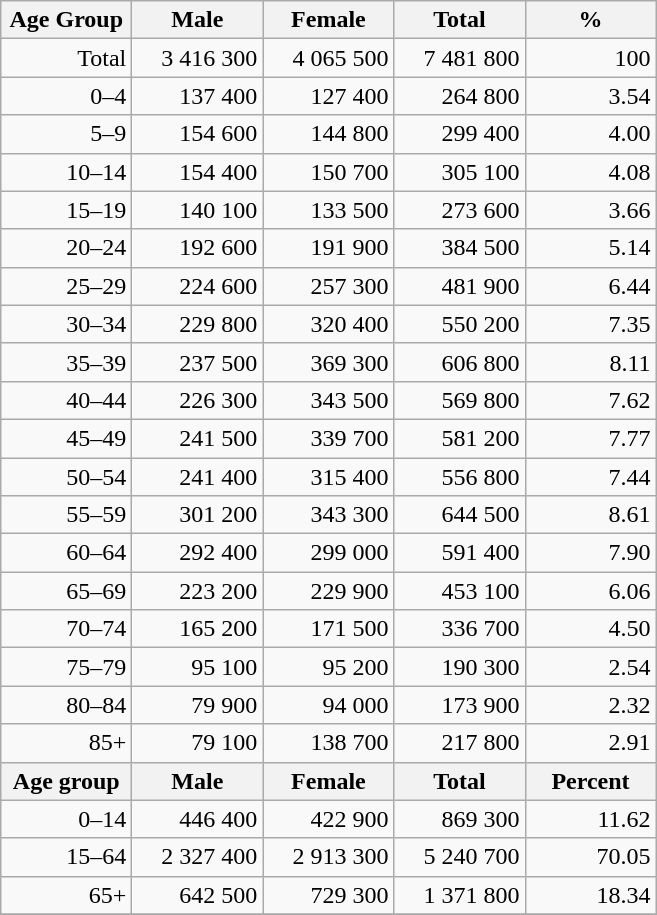<table class="wikitable" style="text-align:right;">
<tr>
<th width="80pt">Age Group</th>
<th width="80pt">Male</th>
<th width="80pt">Female</th>
<th width="80pt">Total</th>
<th width="80pt">%</th>
</tr>
<tr>
<td>Total</td>
<td>3 416 300</td>
<td>4 065 500</td>
<td>7 481 800</td>
<td>100</td>
</tr>
<tr>
<td>0–4</td>
<td>137 400</td>
<td>127 400</td>
<td>264 800</td>
<td>3.54</td>
</tr>
<tr>
<td>5–9</td>
<td>154 600</td>
<td>144 800</td>
<td>299 400</td>
<td>4.00</td>
</tr>
<tr>
<td>10–14</td>
<td>154 400</td>
<td>150 700</td>
<td>305 100</td>
<td>4.08</td>
</tr>
<tr>
<td>15–19</td>
<td>140 100</td>
<td>133 500</td>
<td>273 600</td>
<td>3.66</td>
</tr>
<tr>
<td>20–24</td>
<td>192 600</td>
<td>191 900</td>
<td>384 500</td>
<td>5.14</td>
</tr>
<tr>
<td>25–29</td>
<td>224 600</td>
<td>257 300</td>
<td>481 900</td>
<td>6.44</td>
</tr>
<tr>
<td>30–34</td>
<td>229 800</td>
<td>320 400</td>
<td>550 200</td>
<td>7.35</td>
</tr>
<tr>
<td>35–39</td>
<td>237 500</td>
<td>369 300</td>
<td>606 800</td>
<td>8.11</td>
</tr>
<tr>
<td>40–44</td>
<td>226 300</td>
<td>343 500</td>
<td>569 800</td>
<td>7.62</td>
</tr>
<tr>
<td>45–49</td>
<td>241 500</td>
<td>339 700</td>
<td>581 200</td>
<td>7.77</td>
</tr>
<tr>
<td>50–54</td>
<td>241 400</td>
<td>315 400</td>
<td>556 800</td>
<td>7.44</td>
</tr>
<tr>
<td>55–59</td>
<td>301 200</td>
<td>343 300</td>
<td>644 500</td>
<td>8.61</td>
</tr>
<tr>
<td>60–64</td>
<td>292 400</td>
<td>299 000</td>
<td>591 400</td>
<td>7.90</td>
</tr>
<tr>
<td>65–69</td>
<td>223 200</td>
<td>229 900</td>
<td>453 100</td>
<td>6.06</td>
</tr>
<tr>
<td>70–74</td>
<td>165 200</td>
<td>171 500</td>
<td>336 700</td>
<td>4.50</td>
</tr>
<tr>
<td>75–79</td>
<td>95 100</td>
<td>95 200</td>
<td>190 300</td>
<td>2.54</td>
</tr>
<tr>
<td>80–84</td>
<td>79 900</td>
<td>94 000</td>
<td>173 900</td>
<td>2.32</td>
</tr>
<tr>
<td>85+</td>
<td>79 100</td>
<td>138 700</td>
<td>217 800</td>
<td>2.91</td>
</tr>
<tr>
<th width="50">Age group</th>
<th width="80pt">Male</th>
<th width="80">Female</th>
<th width="80">Total</th>
<th width="50">Percent</th>
</tr>
<tr>
<td>0–14</td>
<td>446 400</td>
<td>422 900</td>
<td>869 300</td>
<td>11.62</td>
</tr>
<tr>
<td>15–64</td>
<td>2 327 400</td>
<td>2 913 300</td>
<td>5 240 700</td>
<td>70.05</td>
</tr>
<tr>
<td>65+</td>
<td>642 500</td>
<td>729 300</td>
<td>1 371 800</td>
<td>18.34</td>
</tr>
<tr>
</tr>
</table>
